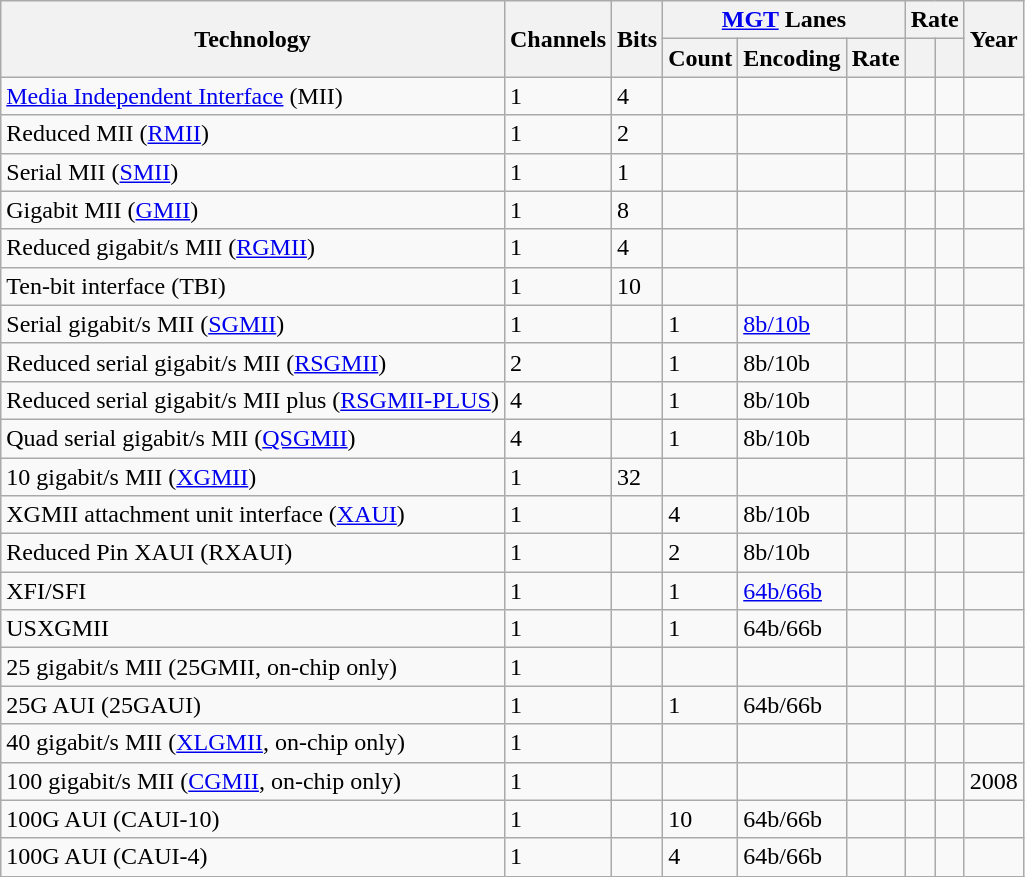<table class="wikitable sortable">
<tr>
<th rowspan="2">Technology</th>
<th rowspan="2">Channels</th>
<th rowspan="2">Bits</th>
<th colspan="3"><a href='#'>MGT</a> Lanes</th>
<th colspan="2">Rate</th>
<th rowspan="2">Year</th>
</tr>
<tr>
<th>Count</th>
<th>Encoding</th>
<th>Rate</th>
<th></th>
<th></th>
</tr>
<tr>
<td><a href='#'>Media Independent Interface</a> (MII)</td>
<td>1</td>
<td>4</td>
<td></td>
<td></td>
<td></td>
<td align="right"><strong></strong></td>
<td align="right"></td>
<td></td>
</tr>
<tr>
<td>Reduced MII (<a href='#'>RMII</a>)</td>
<td>1</td>
<td>2</td>
<td></td>
<td></td>
<td></td>
<td align="right"><strong></strong></td>
<td align="right"></td>
<td></td>
</tr>
<tr>
<td>Serial MII (<a href='#'>SMII</a>)</td>
<td>1</td>
<td>1</td>
<td></td>
<td></td>
<td></td>
<td align="right"><strong></strong></td>
<td align="right"></td>
<td></td>
</tr>
<tr>
<td>Gigabit MII (<a href='#'>GMII</a>)</td>
<td>1</td>
<td>8</td>
<td></td>
<td></td>
<td></td>
<td align="right"><strong></strong></td>
<td align="right"></td>
<td></td>
</tr>
<tr>
<td>Reduced gigabit/s MII (<a href='#'>RGMII</a>)</td>
<td>1</td>
<td>4</td>
<td></td>
<td></td>
<td></td>
<td align="right"><strong></strong></td>
<td align="right"></td>
<td></td>
</tr>
<tr>
<td>Ten-bit interface (TBI)</td>
<td>1</td>
<td>10</td>
<td></td>
<td></td>
<td></td>
<td align="right"><strong></strong></td>
<td align="right"></td>
<td></td>
</tr>
<tr>
<td>Serial gigabit/s MII (<a href='#'>SGMII</a>)</td>
<td>1</td>
<td></td>
<td>1</td>
<td><a href='#'>8b/10b</a></td>
<td align="right"></td>
<td align="right"><strong></strong></td>
<td align="right"></td>
<td></td>
</tr>
<tr>
<td>Reduced serial gigabit/s MII (<a href='#'>RSGMII</a>)</td>
<td>2</td>
<td></td>
<td>1</td>
<td>8b/10b</td>
<td align="right"></td>
<td align="right"><strong></strong></td>
<td align="right"></td>
<td></td>
</tr>
<tr>
<td>Reduced serial gigabit/s MII plus (<a href='#'>RSGMII-PLUS</a>)</td>
<td>4</td>
<td></td>
<td>1</td>
<td>8b/10b</td>
<td align="right"></td>
<td align="right"><strong></strong></td>
<td align="right"></td>
<td></td>
</tr>
<tr>
<td>Quad serial gigabit/s MII (<a href='#'>QSGMII</a>)</td>
<td>4</td>
<td></td>
<td>1</td>
<td>8b/10b</td>
<td align="right"></td>
<td align="right"><strong></strong></td>
<td align="right"></td>
<td></td>
</tr>
<tr>
<td>10 gigabit/s MII (<a href='#'>XGMII</a>)</td>
<td>1</td>
<td>32</td>
<td></td>
<td></td>
<td></td>
<td align="right"><strong></strong></td>
<td align="right"></td>
<td></td>
</tr>
<tr>
<td>XGMII attachment unit interface (<a href='#'>XAUI</a>)</td>
<td>1</td>
<td></td>
<td>4</td>
<td>8b/10b</td>
<td align="right"></td>
<td align="right"><strong></strong></td>
<td align="right"></td>
<td></td>
</tr>
<tr>
<td>Reduced Pin XAUI (RXAUI)</td>
<td>1</td>
<td></td>
<td>2</td>
<td>8b/10b</td>
<td align="right"></td>
<td align="right"><strong></strong></td>
<td align="right"></td>
<td></td>
</tr>
<tr>
<td>XFI/SFI</td>
<td>1</td>
<td></td>
<td>1</td>
<td><a href='#'>64b/66b</a></td>
<td align="right"></td>
<td align="right"><strong></strong></td>
<td align="right"></td>
<td></td>
</tr>
<tr>
<td>USXGMII</td>
<td>1</td>
<td></td>
<td>1</td>
<td>64b/66b</td>
<td align="right"></td>
<td align="right"><strong></strong></td>
<td align="right"></td>
<td></td>
</tr>
<tr>
<td>25 gigabit/s MII (25GMII, on-chip only)</td>
<td>1</td>
<td></td>
<td></td>
<td></td>
<td></td>
<td align="right"><strong></strong></td>
<td align="right"></td>
<td></td>
</tr>
<tr>
<td>25G AUI (25GAUI)</td>
<td>1</td>
<td></td>
<td>1</td>
<td>64b/66b</td>
<td align="right"></td>
<td align="right"><strong></strong></td>
<td align="right"></td>
<td></td>
</tr>
<tr>
<td>40 gigabit/s MII (<a href='#'>XLGMII</a>, on-chip only)</td>
<td>1</td>
<td></td>
<td></td>
<td></td>
<td></td>
<td align="right"><strong></strong></td>
<td align="right"></td>
<td></td>
</tr>
<tr>
<td>100 gigabit/s MII (<a href='#'>CGMII</a>, on-chip only)</td>
<td>1</td>
<td></td>
<td></td>
<td></td>
<td></td>
<td align="right"><strong></strong></td>
<td align="right"></td>
<td>2008</td>
</tr>
<tr>
<td>100G AUI (CAUI-10)</td>
<td>1</td>
<td></td>
<td>10</td>
<td>64b/66b</td>
<td align="right"></td>
<td align="right"><strong></strong></td>
<td align="right"></td>
<td></td>
</tr>
<tr>
<td>100G AUI (CAUI-4)</td>
<td>1</td>
<td></td>
<td>4</td>
<td>64b/66b</td>
<td align="right"></td>
<td align="right"><strong></strong></td>
<td align="right"></td>
<td></td>
</tr>
</table>
